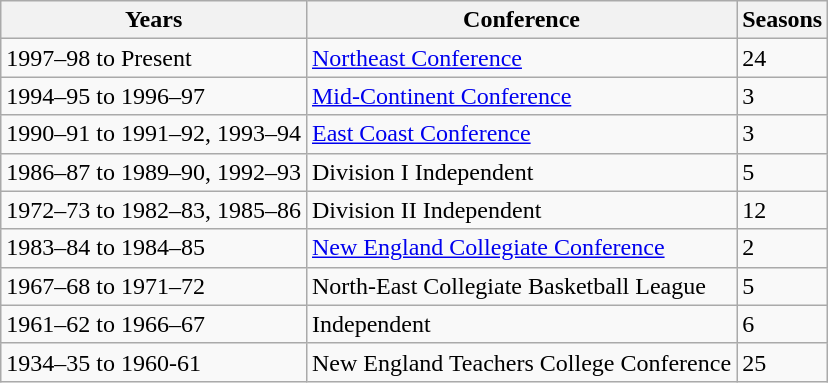<table class="wikitable">
<tr>
<th>Years</th>
<th>Conference</th>
<th>Seasons</th>
</tr>
<tr>
<td>1997–98 to Present</td>
<td><a href='#'>Northeast Conference</a></td>
<td>24</td>
</tr>
<tr>
<td>1994–95 to 1996–97</td>
<td><a href='#'>Mid-Continent Conference</a></td>
<td>3</td>
</tr>
<tr>
<td>1990–91 to 1991–92, 1993–94</td>
<td><a href='#'>East Coast Conference</a></td>
<td>3</td>
</tr>
<tr>
<td>1986–87 to 1989–90, 1992–93</td>
<td>Division I Independent</td>
<td>5</td>
</tr>
<tr>
<td>1972–73 to 1982–83, 1985–86</td>
<td>Division II Independent</td>
<td>12</td>
</tr>
<tr>
<td>1983–84 to 1984–85</td>
<td><a href='#'>New England Collegiate Conference</a></td>
<td>2</td>
</tr>
<tr>
<td>1967–68 to 1971–72</td>
<td>North-East Collegiate Basketball League</td>
<td>5</td>
</tr>
<tr>
<td>1961–62 to 1966–67</td>
<td>Independent</td>
<td>6</td>
</tr>
<tr>
<td>1934–35 to 1960-61</td>
<td>New England Teachers College Conference</td>
<td>25</td>
</tr>
</table>
